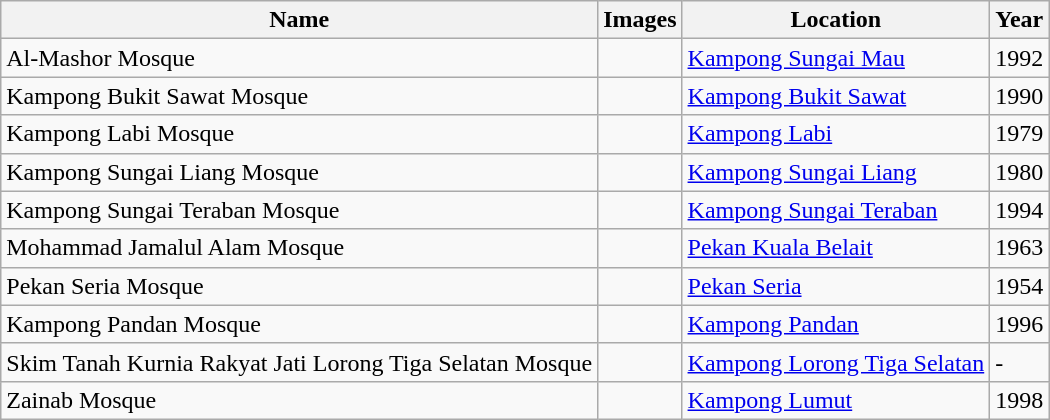<table class="wikitable sortable">
<tr>
<th>Name</th>
<th>Images</th>
<th>Location</th>
<th>Year</th>
</tr>
<tr>
<td>Al-Mashor Mosque</td>
<td></td>
<td><a href='#'>Kampong Sungai Mau</a></td>
<td>1992</td>
</tr>
<tr>
<td>Kampong Bukit Sawat Mosque</td>
<td></td>
<td><a href='#'>Kampong Bukit Sawat</a></td>
<td>1990</td>
</tr>
<tr>
<td>Kampong Labi Mosque</td>
<td></td>
<td><a href='#'>Kampong Labi</a></td>
<td>1979</td>
</tr>
<tr>
<td>Kampong Sungai Liang Mosque</td>
<td></td>
<td><a href='#'>Kampong Sungai Liang</a></td>
<td>1980</td>
</tr>
<tr>
<td>Kampong Sungai Teraban Mosque</td>
<td></td>
<td><a href='#'>Kampong Sungai Teraban</a></td>
<td>1994</td>
</tr>
<tr>
<td>Mohammad Jamalul Alam Mosque</td>
<td></td>
<td><a href='#'>Pekan Kuala Belait</a></td>
<td>1963</td>
</tr>
<tr>
<td>Pekan Seria Mosque</td>
<td></td>
<td><a href='#'>Pekan Seria</a></td>
<td>1954</td>
</tr>
<tr>
<td>Kampong Pandan Mosque</td>
<td></td>
<td><a href='#'>Kampong Pandan</a></td>
<td>1996</td>
</tr>
<tr>
<td>Skim Tanah Kurnia Rakyat Jati Lorong Tiga Selatan Mosque</td>
<td></td>
<td><a href='#'>Kampong Lorong Tiga Selatan</a></td>
<td>-</td>
</tr>
<tr>
<td>Zainab Mosque</td>
<td></td>
<td><a href='#'>Kampong Lumut</a></td>
<td>1998</td>
</tr>
</table>
